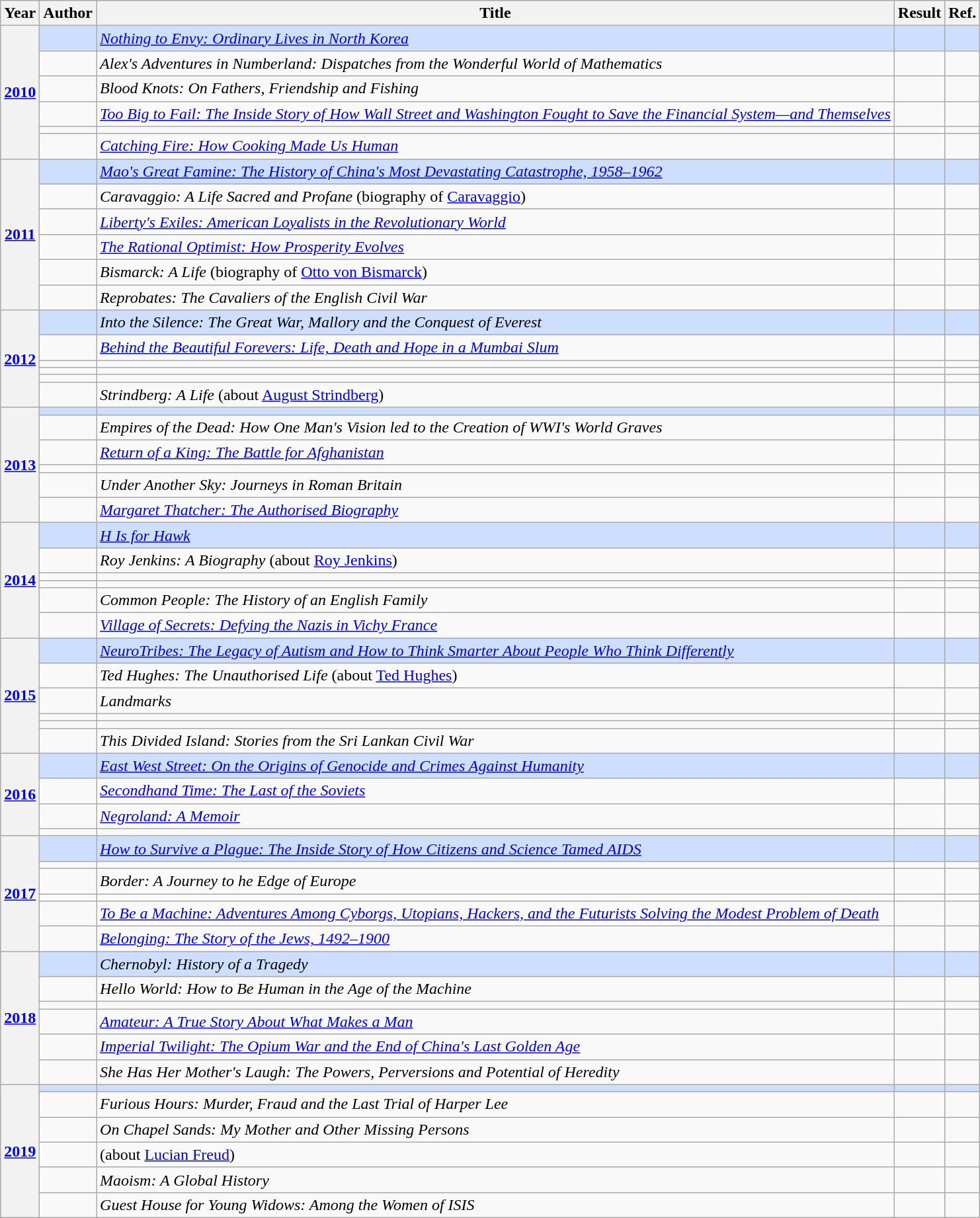<table class="wikitable sortable mw-collapsible">
<tr>
<th>Year</th>
<th>Author</th>
<th>Title</th>
<th>Result</th>
<th>Ref.</th>
</tr>
<tr style="background:#cddeff">
<th rowspan="6"><a href='#'>2010</a></th>
<td></td>
<td><em><a href='#'>Nothing to Envy: Ordinary Lives in North Korea</a></em></td>
<td></td>
<td></td>
</tr>
<tr>
<td></td>
<td><em>Alex's Adventures in Numberland: Dispatches from the Wonderful World of Mathematics</em></td>
<td></td>
<td></td>
</tr>
<tr>
<td></td>
<td><em>Blood Knots: On Fathers, Friendship and Fishing</em></td>
<td></td>
<td></td>
</tr>
<tr>
<td></td>
<td><em><a href='#'>Too Big to Fail: The Inside Story of How Wall Street and Washington Fought to Save the Financial System—and Themselves</a></em></td>
<td></td>
<td></td>
</tr>
<tr>
<td></td>
<td><em></em></td>
<td></td>
<td></td>
</tr>
<tr>
<td></td>
<td><em><a href='#'>Catching Fire: How Cooking Made Us Human</a></em></td>
<td></td>
<td></td>
</tr>
<tr style="background:#cddeff">
<th rowspan="6"><a href='#'>2011</a></th>
<td></td>
<td><em><a href='#'>Mao's Great Famine: The History of China's Most Devastating Catastrophe, 1958–1962</a></em></td>
<td></td>
<td></td>
</tr>
<tr>
<td></td>
<td><em>Caravaggio: A Life Sacred and Profane</em> (biography of <a href='#'>Caravaggio</a>)</td>
<td></td>
<td></td>
</tr>
<tr>
<td></td>
<td><em><a href='#'>Liberty's Exiles: American Loyalists in the Revolutionary World</a></em></td>
<td></td>
<td></td>
</tr>
<tr>
<td></td>
<td><em><a href='#'>The Rational Optimist: How Prosperity Evolves</a></em></td>
<td></td>
<td></td>
</tr>
<tr>
<td></td>
<td><em>Bismarck: A Life</em> (biography of <a href='#'>Otto von Bismarck</a>)</td>
<td></td>
<td></td>
</tr>
<tr>
<td></td>
<td><em>Reprobates: The Cavaliers of the English Civil War</em></td>
<td></td>
<td></td>
</tr>
<tr style="background:#cddeff">
<th rowspan="6"><a href='#'>2012</a></th>
<td></td>
<td><em>Into the Silence: The Great War, Mallory and the Conquest of Everest</em></td>
<td></td>
<td></td>
</tr>
<tr>
<td></td>
<td><em><a href='#'>Behind the Beautiful Forevers: Life, Death and Hope in a Mumbai Slum</a></em></td>
<td></td>
<td></td>
</tr>
<tr>
<td></td>
<td><em></em></td>
<td></td>
<td></td>
</tr>
<tr>
<td></td>
<td><em></em></td>
<td></td>
<td></td>
</tr>
<tr>
<td></td>
<td><em></em></td>
<td></td>
<td></td>
</tr>
<tr>
<td></td>
<td><em>Strindberg: A Life</em> (about <a href='#'>August Strindberg</a>)</td>
<td></td>
<td></td>
</tr>
<tr style="background:#cddeff">
<th rowspan="6"><a href='#'>2013</a></th>
<td></td>
<td><em></em></td>
<td></td>
<td></td>
</tr>
<tr>
<td></td>
<td><em>Empires of the Dead: How One Man's Vision led to the Creation of WWI's World Graves</em></td>
<td></td>
<td></td>
</tr>
<tr>
<td></td>
<td><em><a href='#'>Return of a King: The Battle for Afghanistan</a></em></td>
<td></td>
<td></td>
</tr>
<tr>
<td></td>
<td><em></em></td>
<td></td>
<td></td>
</tr>
<tr>
<td></td>
<td><em>Under Another Sky: Journeys in Roman Britain</em></td>
<td></td>
<td></td>
</tr>
<tr>
<td></td>
<td><em><a href='#'>Margaret Thatcher: The Authorised Biography</a></em></td>
<td></td>
<td></td>
</tr>
<tr style="background:#cddeff">
<th rowspan="6"><a href='#'>2014</a></th>
<td></td>
<td><em><a href='#'>H Is for Hawk</a></em></td>
<td></td>
<td></td>
</tr>
<tr>
<td></td>
<td><em>Roy Jenkins: A Biography</em> (about <a href='#'>Roy Jenkins</a>)</td>
<td></td>
<td></td>
</tr>
<tr>
<td></td>
<td><em></em></td>
<td></td>
<td></td>
</tr>
<tr>
<td></td>
<td><em></em></td>
<td></td>
<td></td>
</tr>
<tr>
<td></td>
<td><em>Common People: The History of an English Family</em></td>
<td></td>
<td></td>
</tr>
<tr>
<td></td>
<td><em><a href='#'>Village of Secrets: Defying the Nazis in Vichy France</a></em></td>
<td></td>
<td></td>
</tr>
<tr style="background:#cddeff">
<th rowspan="6"><a href='#'>2015</a></th>
<td></td>
<td><em><a href='#'>NeuroTribes: The Legacy of Autism and How to Think Smarter About People Who Think Differently</a></em></td>
<td></td>
<td></td>
</tr>
<tr>
<td></td>
<td><em>Ted Hughes: The Unauthorised Life</em> (about <a href='#'>Ted Hughes</a>)</td>
<td></td>
<td></td>
</tr>
<tr>
<td></td>
<td><em>Landmarks</em></td>
<td></td>
<td></td>
</tr>
<tr>
<td></td>
<td><em></em></td>
<td></td>
<td></td>
</tr>
<tr>
<td></td>
<td><em></em></td>
<td></td>
<td></td>
</tr>
<tr>
<td></td>
<td><em>This Divided Island: Stories from the Sri Lankan Civil War</em></td>
<td></td>
<td></td>
</tr>
<tr style="background:#cddeff">
<th rowspan="4"><a href='#'>2016</a></th>
<td></td>
<td><em><a href='#'>East West Street: On the Origins of Genocide and Crimes Against Humanity</a></em></td>
<td></td>
<td></td>
</tr>
<tr>
<td></td>
<td><em><a href='#'>Secondhand Time: The Last of the Soviets</a></em></td>
<td></td>
<td></td>
</tr>
<tr>
<td></td>
<td><em><a href='#'>Negroland: A Memoir</a></em></td>
<td></td>
<td></td>
</tr>
<tr>
<td></td>
<td><em></em></td>
<td></td>
<td></td>
</tr>
<tr style="background:#cddeff">
<th rowspan="6"><a href='#'>2017</a></th>
<td></td>
<td><em><a href='#'>How to Survive a Plague: The Inside Story of How Citizens and Science Tamed AIDS</a></em></td>
<td></td>
<td></td>
</tr>
<tr>
<td></td>
<td><em></em></td>
<td></td>
<td></td>
</tr>
<tr>
<td></td>
<td><em>Border: A Journey to he Edge of Europe</em></td>
<td></td>
<td></td>
</tr>
<tr>
<td></td>
<td><em></em></td>
<td></td>
<td></td>
</tr>
<tr>
<td></td>
<td><em><a href='#'>To Be a Machine: Adventures Among Cyborgs, Utopians, Hackers, and the Futurists Solving the Modest Problem of Death</a></em></td>
<td></td>
<td></td>
</tr>
<tr>
<td></td>
<td><em><a href='#'>Belonging: The Story of the Jews, 1492–1900</a></em></td>
<td></td>
<td></td>
</tr>
<tr style="background:#cddeff">
<th rowspan="6"><a href='#'>2018</a></th>
<td></td>
<td><em>Chernobyl: History of a Tragedy</em></td>
<td></td>
<td></td>
</tr>
<tr>
<td></td>
<td><em>Hello World: How to Be Human in the Age of the Machine</em></td>
<td></td>
<td></td>
</tr>
<tr>
<td></td>
<td><em></em></td>
<td></td>
<td></td>
</tr>
<tr>
<td></td>
<td><em><a href='#'>Amateur: A True Story About What Makes a Man</a></em></td>
<td></td>
<td></td>
</tr>
<tr>
<td></td>
<td><em><a href='#'>Imperial Twilight: The Opium War and the End of China's Last Golden Age</a></em></td>
<td></td>
<td></td>
</tr>
<tr>
<td></td>
<td><em>She Has Her Mother's Laugh: The Powers, Perversions and Potential of Heredity</em></td>
<td></td>
<td></td>
</tr>
<tr style="background:#cddeff">
<th rowspan="6"><a href='#'>2019</a></th>
<td></td>
<td><em></em></td>
<td></td>
<td></td>
</tr>
<tr>
<td></td>
<td><em>Furious Hours: Murder, Fraud and the Last Trial of Harper Lee</em></td>
<td></td>
<td></td>
</tr>
<tr>
<td></td>
<td><em>On Chapel Sands: My Mother and Other Missing Persons</em></td>
<td></td>
<td></td>
</tr>
<tr>
<td></td>
<td><em></em> (about <a href='#'>Lucian Freud</a>)</td>
<td></td>
<td></td>
</tr>
<tr>
<td></td>
<td><em>Maoism: A Global History</em></td>
<td></td>
<td></td>
</tr>
<tr>
<td></td>
<td><em>Guest House for Young Widows: Among the Women of ISIS</em></td>
<td></td>
<td></td>
</tr>
</table>
